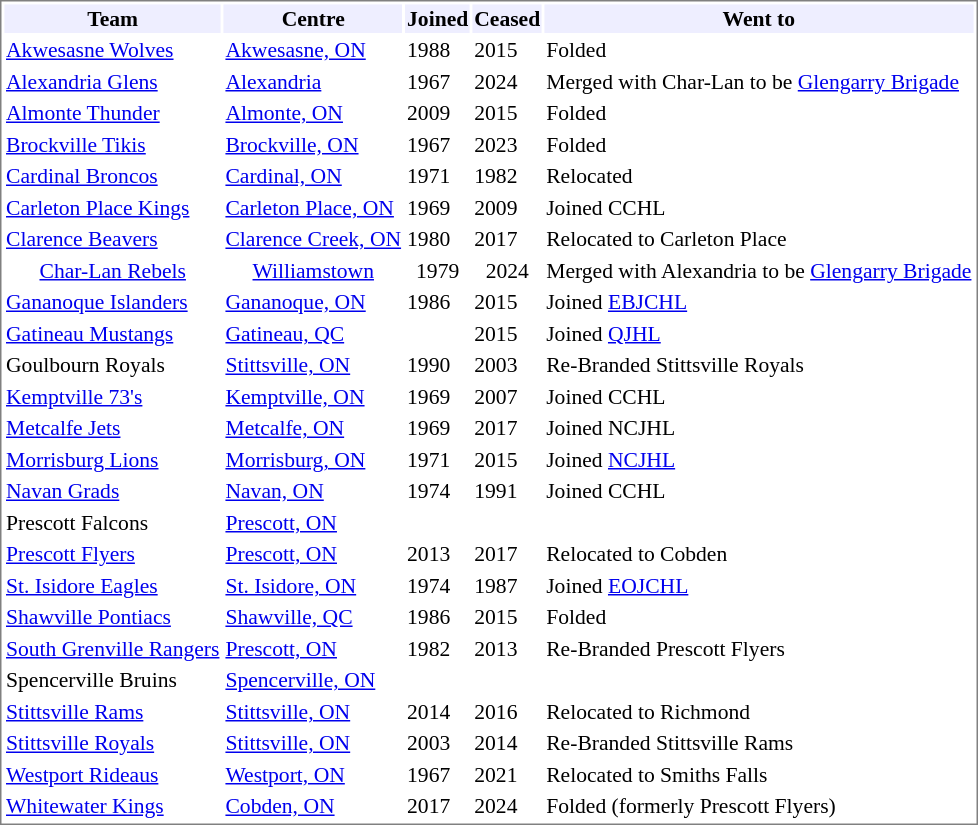<table cellpadding="1" style="font-size: 90%; border: 1px solid gray;">
<tr align="center"  bgcolor="#eeeeff">
<td><strong>Team</strong></td>
<td><strong>Centre</strong></td>
<td><strong>Joined</strong></td>
<td><strong>Ceased</strong></td>
<td><strong>Went to</strong></td>
</tr>
<tr>
<td><a href='#'>Akwesasne Wolves</a></td>
<td><a href='#'>Akwesasne, ON</a></td>
<td>1988</td>
<td>2015</td>
<td>Folded</td>
</tr>
<tr>
<td><a href='#'>Alexandria Glens</a></td>
<td><a href='#'>Alexandria</a></td>
<td>1967</td>
<td>2024</td>
<td>Merged with Char-Lan to be <a href='#'>Glengarry Brigade</a></td>
</tr>
<tr>
<td><a href='#'>Almonte Thunder</a></td>
<td><a href='#'>Almonte, ON</a></td>
<td>2009</td>
<td>2015</td>
<td>Folded</td>
</tr>
<tr>
<td><a href='#'>Brockville Tikis</a></td>
<td><a href='#'>Brockville, ON</a></td>
<td>1967</td>
<td>2023</td>
<td>Folded</td>
</tr>
<tr>
<td><a href='#'>Cardinal Broncos</a></td>
<td><a href='#'>Cardinal, ON</a></td>
<td>1971</td>
<td>1982</td>
<td>Relocated</td>
</tr>
<tr>
<td><a href='#'>Carleton Place Kings</a></td>
<td><a href='#'>Carleton Place, ON</a></td>
<td>1969</td>
<td>2009</td>
<td>Joined CCHL</td>
</tr>
<tr>
<td><a href='#'>Clarence Beavers</a></td>
<td><a href='#'>Clarence Creek, ON</a></td>
<td>1980</td>
<td>2017</td>
<td>Relocated to Carleton Place</td>
</tr>
<tr align="center">
<td><a href='#'>Char-Lan Rebels</a></td>
<td><a href='#'>Williamstown</a></td>
<td>1979</td>
<td>2024</td>
<td>Merged with Alexandria to be <a href='#'>Glengarry Brigade</a></td>
</tr>
<tr>
<td><a href='#'>Gananoque Islanders</a></td>
<td><a href='#'>Gananoque, ON</a></td>
<td>1986</td>
<td>2015</td>
<td>Joined <a href='#'>EBJCHL</a></td>
</tr>
<tr>
<td><a href='#'>Gatineau Mustangs</a></td>
<td><a href='#'>Gatineau, QC</a></td>
<td></td>
<td>2015</td>
<td>Joined <a href='#'>QJHL</a></td>
</tr>
<tr>
<td>Goulbourn Royals</td>
<td><a href='#'>Stittsville, ON</a></td>
<td>1990</td>
<td>2003</td>
<td>Re-Branded Stittsville Royals</td>
</tr>
<tr>
<td><a href='#'>Kemptville 73's</a></td>
<td><a href='#'>Kemptville, ON</a></td>
<td>1969</td>
<td>2007</td>
<td>Joined CCHL</td>
</tr>
<tr>
<td><a href='#'>Metcalfe Jets</a></td>
<td><a href='#'>Metcalfe, ON</a></td>
<td>1969</td>
<td>2017</td>
<td>Joined NCJHL</td>
</tr>
<tr>
<td><a href='#'>Morrisburg Lions</a></td>
<td><a href='#'>Morrisburg, ON</a></td>
<td>1971</td>
<td>2015</td>
<td>Joined <a href='#'>NCJHL</a></td>
</tr>
<tr>
<td><a href='#'>Navan Grads</a></td>
<td><a href='#'>Navan, ON</a></td>
<td>1974</td>
<td>1991</td>
<td>Joined CCHL</td>
</tr>
<tr>
<td>Prescott Falcons</td>
<td><a href='#'>Prescott, ON</a></td>
<td></td>
<td></td>
<td></td>
</tr>
<tr>
<td><a href='#'>Prescott Flyers</a></td>
<td><a href='#'>Prescott, ON</a></td>
<td>2013</td>
<td>2017</td>
<td>Relocated to Cobden</td>
</tr>
<tr>
<td><a href='#'>St. Isidore Eagles</a></td>
<td><a href='#'>St. Isidore, ON</a></td>
<td>1974</td>
<td>1987</td>
<td>Joined <a href='#'>EOJCHL</a></td>
</tr>
<tr>
<td><a href='#'>Shawville Pontiacs</a></td>
<td><a href='#'>Shawville, QC</a></td>
<td>1986</td>
<td>2015</td>
<td>Folded</td>
</tr>
<tr>
<td><a href='#'>South Grenville Rangers</a></td>
<td><a href='#'>Prescott, ON</a></td>
<td>1982</td>
<td>2013</td>
<td>Re-Branded Prescott Flyers</td>
</tr>
<tr>
<td>Spencerville Bruins</td>
<td><a href='#'>Spencerville, ON</a></td>
<td></td>
<td></td>
<td></td>
</tr>
<tr>
<td><a href='#'>Stittsville Rams</a></td>
<td><a href='#'>Stittsville, ON</a></td>
<td>2014</td>
<td>2016</td>
<td>Relocated to Richmond</td>
</tr>
<tr>
<td><a href='#'>Stittsville Royals</a></td>
<td><a href='#'>Stittsville, ON</a></td>
<td>2003</td>
<td>2014</td>
<td>Re-Branded Stittsville Rams</td>
</tr>
<tr>
<td><a href='#'>Westport Rideaus</a></td>
<td><a href='#'>Westport, ON</a></td>
<td>1967</td>
<td>2021</td>
<td>Relocated to Smiths Falls</td>
</tr>
<tr>
<td><a href='#'>Whitewater Kings</a></td>
<td><a href='#'>Cobden, ON</a></td>
<td>2017</td>
<td>2024</td>
<td>Folded (formerly Prescott Flyers)</td>
</tr>
</table>
